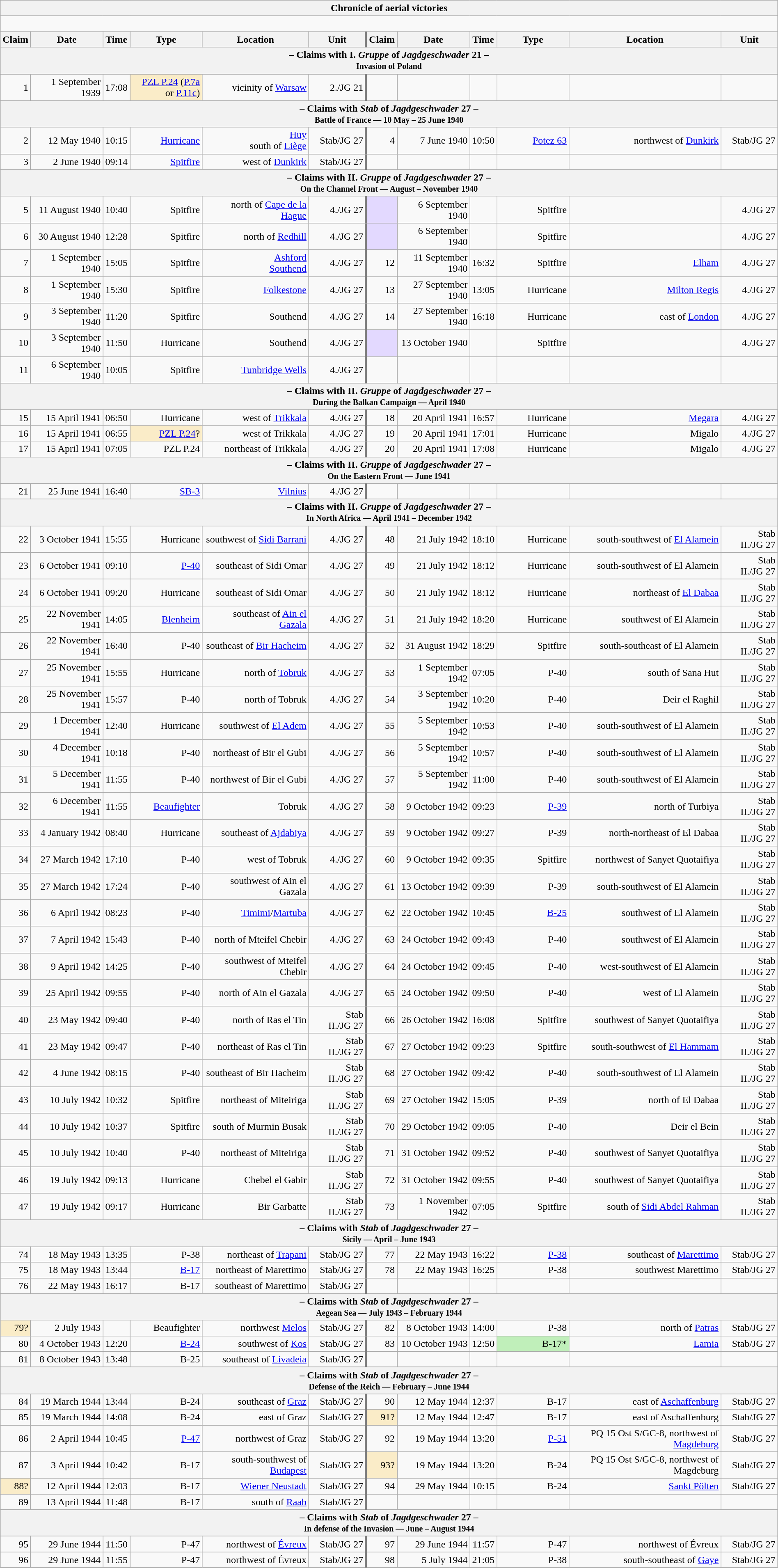<table class="wikitable plainrowheaders collapsible" style="margin-left: auto; margin-right: auto; border: none; text-align:right; width: 100%;">
<tr>
<th colspan="12">Chronicle of aerial victories</th>
</tr>
<tr>
<td colspan="12" style="text-align: left;"><br>

</td>
</tr>
<tr>
<th scope="col">Claim</th>
<th scope="col">Date</th>
<th scope="col">Time</th>
<th scope="col" width="110px">Type</th>
<th scope="col">Location</th>
<th scope="col">Unit</th>
<th scope="col" style="border-left: 3px solid grey;">Claim</th>
<th scope="col">Date</th>
<th scope="col">Time</th>
<th scope="col" width="110px">Type</th>
<th scope="col">Location</th>
<th scope="col">Unit</th>
</tr>
<tr>
<th colspan="12">– Claims with I. <em>Gruppe</em> of <em>Jagdgeschwader</em> 21 –<br><small>Invasion of Poland</small></th>
</tr>
<tr>
</tr>
<tr>
<td>1</td>
<td>1 September 1939</td>
<td>17:08</td>
<td style="background:#faecc8"><a href='#'>PZL P.24</a> (<a href='#'>P.7a</a> or <a href='#'>P.11c</a>)</td>
<td>vicinity of <a href='#'>Warsaw</a></td>
<td>2./JG 21</td>
<td style="border-left: 3px solid grey;"></td>
<td></td>
<td></td>
<td></td>
<td></td>
<td></td>
</tr>
<tr>
<th colspan="12">– Claims with <em>Stab</em> of <em>Jagdgeschwader</em> 27 –<br><small>Battle of France — 10 May – 25 June 1940</small></th>
</tr>
<tr>
<td>2</td>
<td>12 May 1940</td>
<td>10:15</td>
<td><a href='#'>Hurricane</a></td>
<td><a href='#'>Huy</a><br> south of <a href='#'>Liège</a></td>
<td>Stab/JG 27</td>
<td style="border-left: 3px solid grey;">4</td>
<td>7 June 1940</td>
<td>10:50</td>
<td><a href='#'>Potez 63</a></td>
<td>northwest of <a href='#'>Dunkirk</a></td>
<td>Stab/JG 27</td>
</tr>
<tr>
<td>3</td>
<td>2 June 1940</td>
<td>09:14</td>
<td><a href='#'>Spitfire</a></td>
<td>west of <a href='#'>Dunkirk</a></td>
<td>Stab/JG 27</td>
<td style="border-left: 3px solid grey;"></td>
<td></td>
<td></td>
<td></td>
<td></td>
<td></td>
</tr>
<tr>
<th colspan="12">– Claims with II. <em>Gruppe</em> of <em>Jagdgeschwader</em> 27 –<br><small>On the Channel Front — August – November 1940</small></th>
</tr>
<tr>
<td>5</td>
<td>11 August 1940</td>
<td>10:40</td>
<td>Spitfire</td>
<td>north of <a href='#'>Cape de la Hague</a></td>
<td>4./JG 27</td>
<td style="border-left: 3px solid grey; background:#e3d9ff;"></td>
<td>6 September 1940</td>
<td></td>
<td>Spitfire</td>
<td></td>
<td>4./JG 27</td>
</tr>
<tr>
<td>6</td>
<td>30 August 1940</td>
<td>12:28</td>
<td>Spitfire</td>
<td>north of <a href='#'>Redhill</a></td>
<td>4./JG 27</td>
<td style="border-left: 3px solid grey; background:#e3d9ff;"></td>
<td>6 September 1940</td>
<td></td>
<td>Spitfire</td>
<td></td>
<td>4./JG 27</td>
</tr>
<tr>
<td>7</td>
<td>1 September 1940</td>
<td>15:05</td>
<td>Spitfire</td>
<td><a href='#'>Ashford</a><br><a href='#'>Southend</a></td>
<td>4./JG 27</td>
<td style="border-left: 3px solid grey;">12</td>
<td>11 September 1940</td>
<td>16:32</td>
<td>Spitfire</td>
<td><a href='#'>Elham</a></td>
<td>4./JG 27</td>
</tr>
<tr>
<td>8</td>
<td>1 September 1940</td>
<td>15:30</td>
<td>Spitfire</td>
<td><a href='#'>Folkestone</a></td>
<td>4./JG 27</td>
<td style="border-left: 3px solid grey;">13</td>
<td>27 September 1940</td>
<td>13:05</td>
<td>Hurricane</td>
<td><a href='#'>Milton Regis</a></td>
<td>4./JG 27</td>
</tr>
<tr>
<td>9</td>
<td>3 September 1940</td>
<td>11:20</td>
<td>Spitfire</td>
<td>Southend</td>
<td>4./JG 27</td>
<td style="border-left: 3px solid grey;">14</td>
<td>27 September 1940</td>
<td>16:18</td>
<td>Hurricane</td>
<td>east of <a href='#'>London</a></td>
<td>4./JG 27</td>
</tr>
<tr>
<td>10</td>
<td>3 September 1940</td>
<td>11:50</td>
<td>Hurricane</td>
<td>Southend</td>
<td>4./JG 27</td>
<td style="border-left: 3px solid grey; background:#e3d9ff;"></td>
<td>13 October 1940</td>
<td></td>
<td>Spitfire</td>
<td></td>
<td>4./JG 27</td>
</tr>
<tr>
<td>11</td>
<td>6 September 1940</td>
<td>10:05</td>
<td>Spitfire</td>
<td><a href='#'>Tunbridge Wells</a></td>
<td>4./JG 27</td>
<td style="border-left: 3px solid grey;"></td>
<td></td>
<td></td>
<td></td>
<td></td>
<td></td>
</tr>
<tr>
<th colspan="12">– Claims with II. <em>Gruppe</em> of <em>Jagdgeschwader</em> 27 –<br><small>During the Balkan Campaign — April 1940</small></th>
</tr>
<tr>
<td>15</td>
<td>15 April 1941</td>
<td>06:50</td>
<td>Hurricane</td>
<td>west of <a href='#'>Trikkala</a></td>
<td>4./JG 27</td>
<td style="border-left: 3px solid grey;">18</td>
<td>20 April 1941</td>
<td>16:57</td>
<td>Hurricane</td>
<td><a href='#'>Megara</a></td>
<td>4./JG 27</td>
</tr>
<tr>
<td>16</td>
<td>15 April 1941</td>
<td>06:55</td>
<td style="background:#faecc8"><a href='#'>PZL P.24</a>?</td>
<td>west of Trikkala</td>
<td>4./JG 27</td>
<td style="border-left: 3px solid grey;">19</td>
<td>20 April 1941</td>
<td>17:01</td>
<td>Hurricane</td>
<td>Migalo</td>
<td>4./JG 27</td>
</tr>
<tr>
<td>17</td>
<td>15 April 1941</td>
<td>07:05</td>
<td>PZL P.24</td>
<td> northeast of Trikkala</td>
<td>4./JG 27</td>
<td style="border-left: 3px solid grey;">20</td>
<td>20 April 1941</td>
<td>17:08</td>
<td>Hurricane</td>
<td>Migalo</td>
<td>4./JG 27</td>
</tr>
<tr>
<th colspan="12">– Claims with II. <em>Gruppe</em> of <em>Jagdgeschwader</em> 27 –<br><small>On the Eastern Front — June 1941</small></th>
</tr>
<tr>
<td>21</td>
<td>25 June 1941</td>
<td>16:40</td>
<td><a href='#'>SB-3</a></td>
<td><a href='#'>Vilnius</a></td>
<td>4./JG 27</td>
<td style="border-left: 3px solid grey;"></td>
<td></td>
<td></td>
<td></td>
<td></td>
<td></td>
</tr>
<tr>
<th colspan="12">– Claims with II. <em>Gruppe</em> of <em>Jagdgeschwader</em> 27 –<br><small>In North Africa — April 1941 – December 1942</small></th>
</tr>
<tr>
<td>22</td>
<td>3 October 1941</td>
<td>15:55</td>
<td>Hurricane</td>
<td>southwest of <a href='#'>Sidi Barrani</a></td>
<td>4./JG 27</td>
<td style="border-left: 3px solid grey;">48</td>
<td>21 July 1942</td>
<td>18:10</td>
<td>Hurricane</td>
<td>south-southwest of <a href='#'>El Alamein</a></td>
<td>Stab II./JG 27</td>
</tr>
<tr>
<td>23</td>
<td>6 October 1941</td>
<td>09:10</td>
<td><a href='#'>P-40</a></td>
<td>southeast of Sidi Omar</td>
<td>4./JG 27</td>
<td style="border-left: 3px solid grey;">49</td>
<td>21 July 1942</td>
<td>18:12</td>
<td>Hurricane</td>
<td>south-southwest of El Alamein</td>
<td>Stab II./JG 27</td>
</tr>
<tr>
<td>24</td>
<td>6 October 1941</td>
<td>09:20</td>
<td>Hurricane</td>
<td>southeast of Sidi Omar</td>
<td>4./JG 27</td>
<td style="border-left: 3px solid grey;">50</td>
<td>21 July 1942</td>
<td>18:12</td>
<td>Hurricane</td>
<td>northeast of <a href='#'>El Dabaa</a></td>
<td>Stab II./JG 27</td>
</tr>
<tr>
<td>25</td>
<td>22 November 1941</td>
<td>14:05</td>
<td><a href='#'>Blenheim</a></td>
<td> southeast of <a href='#'>Ain el Gazala</a></td>
<td>4./JG 27</td>
<td style="border-left: 3px solid grey;">51</td>
<td>21 July 1942</td>
<td>18:20</td>
<td>Hurricane</td>
<td> southwest of El Alamein</td>
<td>Stab II./JG 27</td>
</tr>
<tr>
<td>26</td>
<td>22 November 1941</td>
<td>16:40</td>
<td>P-40</td>
<td>southeast of <a href='#'>Bir Hacheim</a></td>
<td>4./JG 27</td>
<td style="border-left: 3px solid grey;">52</td>
<td>31 August 1942</td>
<td>18:29</td>
<td>Spitfire</td>
<td>south-southeast of El Alamein</td>
<td>Stab II./JG 27</td>
</tr>
<tr>
<td>27</td>
<td>25 November 1941</td>
<td>15:55</td>
<td>Hurricane</td>
<td>north of <a href='#'>Tobruk</a></td>
<td>4./JG 27</td>
<td style="border-left: 3px solid grey;">53</td>
<td>1 September 1942</td>
<td>07:05</td>
<td>P-40</td>
<td>south of Sana Hut</td>
<td>Stab II./JG 27</td>
</tr>
<tr>
<td>28</td>
<td>25 November 1941</td>
<td>15:57</td>
<td>P-40</td>
<td>north of Tobruk</td>
<td>4./JG 27</td>
<td style="border-left: 3px solid grey;">54</td>
<td>3 September 1942</td>
<td>10:20</td>
<td>P-40</td>
<td>Deir el Raghil</td>
<td>Stab II./JG 27</td>
</tr>
<tr>
<td>29</td>
<td>1 December 1941</td>
<td>12:40</td>
<td>Hurricane</td>
<td>southwest of <a href='#'>El Adem</a></td>
<td>4./JG 27</td>
<td style="border-left: 3px solid grey;">55</td>
<td>5 September 1942</td>
<td>10:53</td>
<td>P-40</td>
<td>south-southwest of El Alamein</td>
<td>Stab II./JG 27</td>
</tr>
<tr>
<td>30</td>
<td>4 December 1941</td>
<td>10:18</td>
<td>P-40</td>
<td>northeast of Bir el Gubi</td>
<td>4./JG 27</td>
<td style="border-left: 3px solid grey;">56</td>
<td>5 September 1942</td>
<td>10:57</td>
<td>P-40</td>
<td>south-southwest of El Alamein</td>
<td>Stab II./JG 27</td>
</tr>
<tr>
<td>31</td>
<td>5 December 1941</td>
<td>11:55</td>
<td>P-40</td>
<td>northwest of Bir el Gubi</td>
<td>4./JG 27</td>
<td style="border-left: 3px solid grey;">57</td>
<td>5 September 1942</td>
<td>11:00</td>
<td>P-40</td>
<td>south-southwest of El Alamein</td>
<td>Stab II./JG 27</td>
</tr>
<tr>
<td>32</td>
<td>6 December 1941</td>
<td>11:55</td>
<td><a href='#'>Beaufighter</a></td>
<td>Tobruk</td>
<td>4./JG 27</td>
<td style="border-left: 3px solid grey;">58</td>
<td>9 October 1942</td>
<td>09:23</td>
<td><a href='#'>P-39</a></td>
<td>north of Turbiya</td>
<td>Stab II./JG 27</td>
</tr>
<tr>
<td>33</td>
<td>4 January 1942</td>
<td>08:40</td>
<td>Hurricane</td>
<td>southeast of <a href='#'>Ajdabiya</a></td>
<td>4./JG 27</td>
<td style="border-left: 3px solid grey;">59</td>
<td>9 October 1942</td>
<td>09:27</td>
<td>P-39</td>
<td>north-northeast of El Dabaa</td>
<td>Stab II./JG 27</td>
</tr>
<tr>
<td>34</td>
<td>27 March 1942</td>
<td>17:10</td>
<td>P-40</td>
<td>west of Tobruk</td>
<td>4./JG 27</td>
<td style="border-left: 3px solid grey;">60</td>
<td>9 October 1942</td>
<td>09:35</td>
<td>Spitfire</td>
<td>northwest of Sanyet Quotaifiya</td>
<td>Stab II./JG 27</td>
</tr>
<tr>
<td>35</td>
<td>27 March 1942</td>
<td>17:24</td>
<td>P-40</td>
<td>southwest of Ain el Gazala</td>
<td>4./JG 27</td>
<td style="border-left: 3px solid grey;">61</td>
<td>13 October 1942</td>
<td>09:39</td>
<td>P-39</td>
<td>south-southwest of El Alamein</td>
<td>Stab II./JG 27</td>
</tr>
<tr>
<td>36</td>
<td>6 April 1942</td>
<td>08:23</td>
<td>P-40</td>
<td><a href='#'>Timimi</a>/<a href='#'>Martuba</a></td>
<td>4./JG 27</td>
<td style="border-left: 3px solid grey;">62</td>
<td>22 October 1942</td>
<td>10:45</td>
<td><a href='#'>B-25</a></td>
<td>southwest of El Alamein</td>
<td>Stab II./JG 27</td>
</tr>
<tr>
<td>37</td>
<td>7 April 1942</td>
<td>15:43</td>
<td>P-40</td>
<td>north of Mteifel Chebir</td>
<td>4./JG 27</td>
<td style="border-left: 3px solid grey;">63</td>
<td>24 October 1942</td>
<td>09:43</td>
<td>P-40</td>
<td>southwest of El Alamein</td>
<td>Stab II./JG 27</td>
</tr>
<tr>
<td>38</td>
<td>9 April 1942</td>
<td>14:25</td>
<td>P-40</td>
<td> southwest of Mteifel Chebir</td>
<td>4./JG 27</td>
<td style="border-left: 3px solid grey;">64</td>
<td>24 October 1942</td>
<td>09:45</td>
<td>P-40</td>
<td>west-southwest of El Alamein</td>
<td>Stab II./JG 27</td>
</tr>
<tr>
<td>39</td>
<td>25 April 1942</td>
<td>09:55</td>
<td>P-40</td>
<td> north of Ain el Gazala</td>
<td>4./JG 27</td>
<td style="border-left: 3px solid grey;">65</td>
<td>24 October 1942</td>
<td>09:50</td>
<td>P-40</td>
<td>west of El Alamein</td>
<td>Stab II./JG 27</td>
</tr>
<tr>
<td>40</td>
<td>23 May 1942</td>
<td>09:40</td>
<td>P-40</td>
<td> north of Ras el Tin</td>
<td>Stab II./JG 27</td>
<td style="border-left: 3px solid grey;">66</td>
<td>26 October 1942</td>
<td>16:08</td>
<td>Spitfire</td>
<td>southwest of Sanyet Quotaifiya</td>
<td>Stab II./JG 27</td>
</tr>
<tr>
<td>41</td>
<td>23 May 1942</td>
<td>09:47</td>
<td>P-40</td>
<td> northeast of Ras el Tin</td>
<td>Stab II./JG 27</td>
<td style="border-left: 3px solid grey;">67</td>
<td>27 October 1942</td>
<td>09:23</td>
<td>Spitfire</td>
<td>south-southwest of <a href='#'>El Hammam</a></td>
<td>Stab II./JG 27</td>
</tr>
<tr>
<td>42</td>
<td>4 June 1942</td>
<td>08:15</td>
<td>P-40</td>
<td> southeast of Bir Hacheim</td>
<td>Stab II./JG 27</td>
<td style="border-left: 3px solid grey;">68</td>
<td>27 October 1942</td>
<td>09:42</td>
<td>P-40</td>
<td>south-southwest of El Alamein</td>
<td>Stab II./JG 27</td>
</tr>
<tr>
<td>43</td>
<td>10 July 1942</td>
<td>10:32</td>
<td>Spitfire</td>
<td>northeast of Miteiriga</td>
<td>Stab II./JG 27</td>
<td style="border-left: 3px solid grey;">69</td>
<td>27 October 1942</td>
<td>15:05</td>
<td>P-39</td>
<td>north of El Dabaa</td>
<td>Stab II./JG 27</td>
</tr>
<tr>
<td>44</td>
<td>10 July 1942</td>
<td>10:37</td>
<td>Spitfire</td>
<td>south of Murmin Busak</td>
<td>Stab II./JG 27</td>
<td style="border-left: 3px solid grey;">70</td>
<td>29 October 1942</td>
<td>09:05</td>
<td>P-40</td>
<td>Deir el Bein</td>
<td>Stab II./JG 27</td>
</tr>
<tr>
<td>45</td>
<td>10 July 1942</td>
<td>10:40</td>
<td>P-40</td>
<td>northeast of Miteiriga</td>
<td>Stab II./JG 27</td>
<td style="border-left: 3px solid grey;">71</td>
<td>31 October 1942</td>
<td>09:52</td>
<td>P-40</td>
<td>southwest of Sanyet Quotaifiya</td>
<td>Stab II./JG 27</td>
</tr>
<tr>
<td>46</td>
<td>19 July 1942</td>
<td>09:13</td>
<td>Hurricane</td>
<td>Chebel el Gabir</td>
<td>Stab II./JG 27</td>
<td style="border-left: 3px solid grey;">72</td>
<td>31 October 1942</td>
<td>09:55</td>
<td>P-40</td>
<td>southwest of Sanyet Quotaifiya</td>
<td>Stab II./JG 27</td>
</tr>
<tr>
<td>47</td>
<td>19 July 1942</td>
<td>09:17</td>
<td>Hurricane</td>
<td>Bir Garbatte</td>
<td>Stab II./JG 27</td>
<td style="border-left: 3px solid grey;">73</td>
<td>1 November 1942</td>
<td>07:05</td>
<td>Spitfire</td>
<td>south of <a href='#'>Sidi Abdel Rahman</a></td>
<td>Stab II./JG 27</td>
</tr>
<tr>
<th colspan="12">– Claims with <em>Stab</em> of <em>Jagdgeschwader</em> 27 –<br><small>Sicily — April – June 1943</small></th>
</tr>
<tr>
<td>74</td>
<td>18 May 1943</td>
<td>13:35</td>
<td>P-38</td>
<td>northeast of <a href='#'>Trapani</a></td>
<td>Stab/JG 27</td>
<td style="border-left: 3px solid grey;">77</td>
<td>22 May 1943</td>
<td>16:22</td>
<td><a href='#'>P-38</a></td>
<td> southeast of <a href='#'>Marettimo</a></td>
<td>Stab/JG 27</td>
</tr>
<tr>
<td>75</td>
<td>18 May 1943</td>
<td>13:44</td>
<td><a href='#'>B-17</a></td>
<td>northeast of Marettimo</td>
<td>Stab/JG 27</td>
<td style="border-left: 3px solid grey;">78</td>
<td>22 May 1943</td>
<td>16:25</td>
<td>P-38</td>
<td>southwest Marettimo</td>
<td>Stab/JG 27</td>
</tr>
<tr>
<td>76</td>
<td>22 May 1943</td>
<td>16:17</td>
<td>B-17</td>
<td> southeast of Marettimo</td>
<td>Stab/JG 27</td>
<td style="border-left: 3px solid grey;"></td>
<td></td>
<td></td>
<td></td>
<td></td>
<td></td>
</tr>
<tr>
<th colspan="12">– Claims with <em>Stab</em> of <em>Jagdgeschwader</em> 27 –<br><small>Aegean Sea — July 1943 – February 1944</small></th>
</tr>
<tr>
<td style="background:#faecc8">79?</td>
<td>2 July 1943</td>
<td></td>
<td>Beaufighter</td>
<td>northwest <a href='#'>Melos</a></td>
<td>Stab/JG 27</td>
<td style="border-left: 3px solid grey;">82</td>
<td>8 October 1943</td>
<td>14:00</td>
<td>P-38</td>
<td>north of <a href='#'>Patras</a></td>
<td>Stab/JG 27</td>
</tr>
<tr>
<td>80</td>
<td>4 October 1943</td>
<td>12:20</td>
<td><a href='#'>B-24</a></td>
<td> southwest of <a href='#'>Kos</a></td>
<td>Stab/JG 27</td>
<td style="border-left: 3px solid grey;">83</td>
<td>10 October 1943</td>
<td>12:50</td>
<td style="background:#C0EFBA">B-17*</td>
<td><a href='#'>Lamia</a></td>
<td>Stab/JG 27</td>
</tr>
<tr>
<td>81</td>
<td>8 October 1943</td>
<td>13:48</td>
<td>B-25</td>
<td> southeast of <a href='#'>Livadeia</a></td>
<td>Stab/JG 27</td>
<td style="border-left: 3px solid grey;"></td>
<td></td>
<td></td>
<td></td>
<td></td>
<td></td>
</tr>
<tr>
<th colspan="12">– Claims with <em>Stab</em> of <em>Jagdgeschwader</em> 27 –<br><small>Defense of the Reich — February – June 1944</small></th>
</tr>
<tr>
<td>84</td>
<td>19 March 1944</td>
<td>13:44</td>
<td>B-24</td>
<td>southeast of <a href='#'>Graz</a></td>
<td>Stab/JG 27</td>
<td style="border-left: 3px solid grey;">90</td>
<td>12 May 1944</td>
<td>12:37</td>
<td>B-17</td>
<td>east of <a href='#'>Aschaffenburg</a></td>
<td>Stab/JG 27</td>
</tr>
<tr>
<td>85</td>
<td>19 March 1944</td>
<td>14:08</td>
<td>B-24</td>
<td> east of Graz</td>
<td>Stab/JG 27</td>
<td style="border-left: 3px solid grey; background:#faecc8">91?</td>
<td>12 May 1944</td>
<td>12:47</td>
<td>B-17</td>
<td>east of Aschaffenburg</td>
<td>Stab/JG 27</td>
</tr>
<tr>
<td>86</td>
<td>2 April 1944</td>
<td>10:45</td>
<td><a href='#'>P-47</a></td>
<td>northwest of Graz</td>
<td>Stab/JG 27</td>
<td style="border-left: 3px solid grey;">92</td>
<td>19 May 1944</td>
<td>13:20</td>
<td><a href='#'>P-51</a></td>
<td>PQ 15 Ost S/GC-8, northwest of <a href='#'>Magdeburg</a></td>
<td>Stab/JG 27</td>
</tr>
<tr>
<td>87</td>
<td>3 April 1944</td>
<td>10:42</td>
<td>B-17</td>
<td> south-southwest of <a href='#'>Budapest</a></td>
<td>Stab/JG 27</td>
<td style="border-left: 3px solid grey; background:#faecc8">93?</td>
<td>19 May 1944</td>
<td>13:20</td>
<td>B-24</td>
<td>PQ 15 Ost S/GC-8, northwest of Magdeburg</td>
<td>Stab/JG 27</td>
</tr>
<tr>
<td style="background:#faecc8">88?</td>
<td>12 April 1944</td>
<td>12:03</td>
<td>B-17</td>
<td><a href='#'>Wiener Neustadt</a></td>
<td>Stab/JG 27</td>
<td style="border-left: 3px solid grey;">94</td>
<td>29 May 1944</td>
<td>10:15</td>
<td>B-24</td>
<td><a href='#'>Sankt Pölten</a></td>
<td>Stab/JG 27</td>
</tr>
<tr>
<td>89</td>
<td>13 April 1944</td>
<td>11:48</td>
<td>B-17</td>
<td> south of <a href='#'>Raab</a></td>
<td>Stab/JG 27</td>
<td style="border-left: 3px solid grey;"></td>
<td></td>
<td></td>
<td></td>
<td></td>
<td></td>
</tr>
<tr>
<th colspan="12">– Claims with <em>Stab</em> of <em>Jagdgeschwader</em> 27 –<br><small>In defense of the Invasion — June – August 1944</small></th>
</tr>
<tr>
<td>95</td>
<td>29 June 1944</td>
<td>11:50</td>
<td>P-47</td>
<td>northwest of <a href='#'>Évreux</a></td>
<td>Stab/JG 27</td>
<td style="border-left: 3px solid grey;">97</td>
<td>29 June 1944</td>
<td>11:57</td>
<td>P-47</td>
<td>northwest of Évreux</td>
<td>Stab/JG 27</td>
</tr>
<tr>
<td>96</td>
<td>29 June 1944</td>
<td>11:55</td>
<td>P-47</td>
<td>northwest of Évreux</td>
<td>Stab/JG 27</td>
<td style="border-left: 3px solid grey;">98</td>
<td>5 July 1944</td>
<td>21:05</td>
<td>P-38</td>
<td>south-southeast of <a href='#'>Gaye</a></td>
<td>Stab/JG 27</td>
</tr>
</table>
